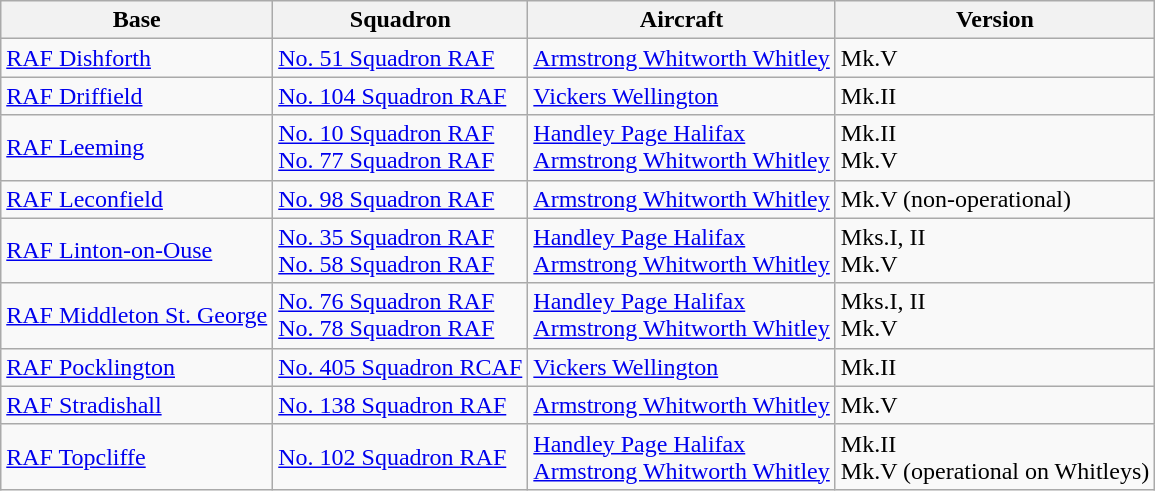<table class="wikitable">
<tr>
<th>Base</th>
<th>Squadron</th>
<th>Aircraft</th>
<th>Version</th>
</tr>
<tr>
<td><a href='#'>RAF Dishforth</a></td>
<td><a href='#'>No. 51 Squadron RAF</a></td>
<td><a href='#'>Armstrong Whitworth Whitley</a></td>
<td>Mk.V</td>
</tr>
<tr>
<td><a href='#'>RAF Driffield</a></td>
<td><a href='#'>No. 104 Squadron RAF</a></td>
<td><a href='#'>Vickers Wellington</a></td>
<td>Mk.II</td>
</tr>
<tr>
<td><a href='#'>RAF Leeming</a></td>
<td><a href='#'>No. 10 Squadron RAF</a><br> <a href='#'>No. 77 Squadron RAF</a></td>
<td><a href='#'>Handley Page Halifax</a><br> <a href='#'>Armstrong Whitworth Whitley</a></td>
<td>Mk.II <br> Mk.V</td>
</tr>
<tr>
<td><a href='#'>RAF Leconfield</a></td>
<td><a href='#'>No. 98 Squadron RAF</a></td>
<td><a href='#'>Armstrong Whitworth Whitley</a></td>
<td>Mk.V (non-operational)</td>
</tr>
<tr>
<td><a href='#'>RAF Linton-on-Ouse</a></td>
<td><a href='#'>No. 35 Squadron RAF</a><br> <a href='#'>No. 58 Squadron RAF</a></td>
<td><a href='#'>Handley Page Halifax</a><br> <a href='#'>Armstrong Whitworth Whitley</a></td>
<td>Mks.I, II<br> Mk.V</td>
</tr>
<tr>
<td><a href='#'>RAF Middleton St. George</a></td>
<td><a href='#'>No. 76 Squadron RAF</a><br> <a href='#'>No. 78 Squadron RAF</a></td>
<td><a href='#'>Handley Page Halifax</a><br> <a href='#'>Armstrong Whitworth Whitley</a></td>
<td>Mks.I, II<br> Mk.V</td>
</tr>
<tr>
<td><a href='#'>RAF Pocklington</a></td>
<td><a href='#'>No. 405 Squadron RCAF</a></td>
<td><a href='#'>Vickers Wellington</a></td>
<td>Mk.II</td>
</tr>
<tr>
<td><a href='#'>RAF Stradishall</a></td>
<td><a href='#'>No. 138 Squadron RAF</a></td>
<td><a href='#'>Armstrong Whitworth Whitley</a></td>
<td>Mk.V</td>
</tr>
<tr>
<td><a href='#'>RAF Topcliffe</a></td>
<td><a href='#'>No. 102 Squadron RAF</a></td>
<td><a href='#'>Handley Page Halifax</a><br> <a href='#'>Armstrong Whitworth Whitley</a></td>
<td>Mk.II<br> Mk.V (operational on Whitleys)</td>
</tr>
</table>
